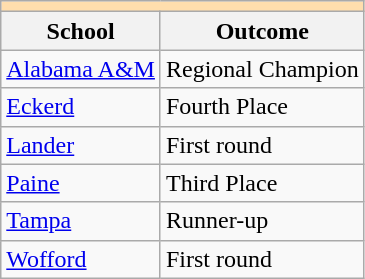<table class="wikitable" style="float:left; margin-right:1em;">
<tr>
<th colspan="3" style="background:#ffdead;"></th>
</tr>
<tr>
<th>School</th>
<th>Outcome</th>
</tr>
<tr>
<td><a href='#'>Alabama A&M</a></td>
<td>Regional Champion</td>
</tr>
<tr>
<td><a href='#'>Eckerd</a></td>
<td>Fourth Place</td>
</tr>
<tr>
<td><a href='#'>Lander</a></td>
<td>First round</td>
</tr>
<tr>
<td><a href='#'>Paine</a></td>
<td>Third Place</td>
</tr>
<tr>
<td><a href='#'>Tampa</a></td>
<td>Runner-up</td>
</tr>
<tr>
<td><a href='#'>Wofford</a></td>
<td>First round</td>
</tr>
</table>
